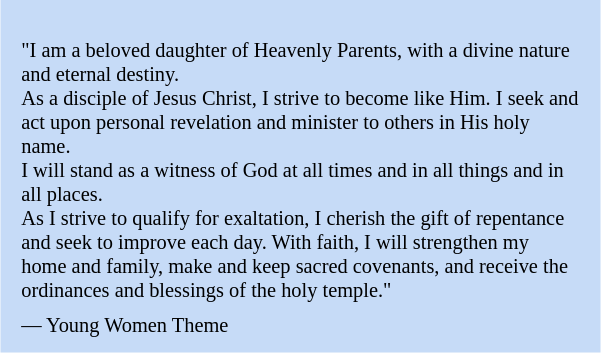<table class="toccolours" style="float: right; margin-left: 1em; margin-right: 2em; font-size: 85%;padding: 4px 8px; background:#c6dbf7; color:black; width:30em; max-width: 400px;" cellspacing="5">
<tr>
<td style="text-align: left;"><br>"I am a beloved daughter of Heavenly Parents, with a divine nature and eternal destiny.<br>As a disciple of Jesus Christ, I strive to become like Him. I seek and act upon personal revelation and minister to others in His holy name.<br>I will stand as a witness of God at all times and in all things and in all places.<br>As I strive to qualify for exaltation, I cherish the gift of repentance and seek to improve each day. With faith, I will strengthen my home and family, make and keep sacred covenants, and receive the ordinances and blessings of the holy temple."</td>
</tr>
<tr>
<td style="text-align: left;">— Young Women Theme</td>
</tr>
</table>
